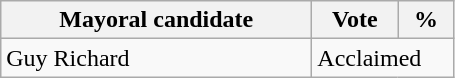<table class="wikitable">
<tr>
<th bgcolor="#DDDDFF" width="200px">Mayoral candidate</th>
<th bgcolor="#DDDDFF" width="50px">Vote</th>
<th bgcolor="#DDDDFF"  width="30px">%</th>
</tr>
<tr>
<td>Guy Richard</td>
<td colspan="2">Acclaimed</td>
</tr>
</table>
